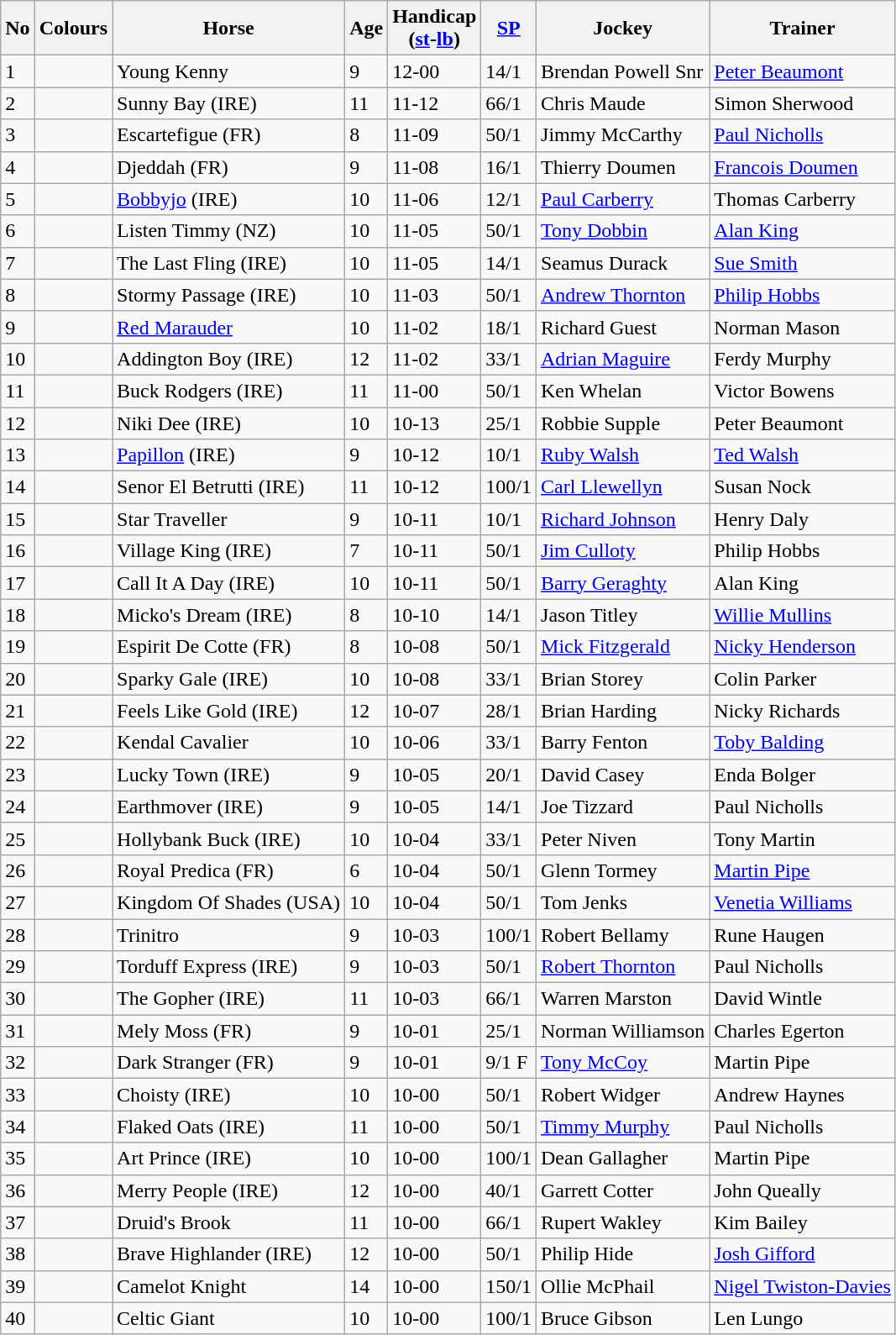<table class="wikitable sortable">
<tr>
<th>No</th>
<th>Colours</th>
<th>Horse</th>
<th>Age</th>
<th>Handicap<br>(<a href='#'>st</a>-<a href='#'>lb</a>)</th>
<th><a href='#'>SP</a></th>
<th>Jockey</th>
<th>Trainer</th>
</tr>
<tr>
<td>1</td>
<td></td>
<td>Young Kenny</td>
<td>9</td>
<td>12-00</td>
<td>14/1</td>
<td>Brendan Powell Snr</td>
<td><a href='#'>Peter Beaumont</a></td>
</tr>
<tr>
<td>2</td>
<td></td>
<td>Sunny Bay (IRE)</td>
<td>11</td>
<td>11-12</td>
<td>66/1</td>
<td>Chris Maude</td>
<td>Simon Sherwood</td>
</tr>
<tr>
<td>3</td>
<td></td>
<td>Escartefigue (FR)</td>
<td>8</td>
<td>11-09</td>
<td>50/1</td>
<td>Jimmy McCarthy</td>
<td><a href='#'>Paul Nicholls</a></td>
</tr>
<tr>
<td>4</td>
<td></td>
<td>Djeddah (FR)</td>
<td>9</td>
<td>11-08</td>
<td>16/1</td>
<td>Thierry Doumen</td>
<td><a href='#'>Francois Doumen</a></td>
</tr>
<tr>
<td>5</td>
<td></td>
<td><a href='#'>Bobbyjo</a> (IRE)</td>
<td>10</td>
<td>11-06</td>
<td>12/1</td>
<td><a href='#'>Paul Carberry</a></td>
<td>Thomas Carberry</td>
</tr>
<tr>
<td>6</td>
<td></td>
<td>Listen Timmy (NZ)</td>
<td>10</td>
<td>11-05</td>
<td>50/1</td>
<td><a href='#'>Tony Dobbin</a></td>
<td><a href='#'>Alan King</a></td>
</tr>
<tr>
<td>7</td>
<td></td>
<td>The Last Fling (IRE)</td>
<td>10</td>
<td>11-05</td>
<td>14/1</td>
<td>Seamus Durack</td>
<td><a href='#'>Sue Smith</a></td>
</tr>
<tr>
<td>8</td>
<td></td>
<td>Stormy Passage (IRE)</td>
<td>10</td>
<td>11-03</td>
<td>50/1</td>
<td><a href='#'>Andrew Thornton</a></td>
<td><a href='#'>Philip Hobbs</a></td>
</tr>
<tr>
<td>9</td>
<td></td>
<td><a href='#'>Red Marauder</a></td>
<td>10</td>
<td>11-02</td>
<td>18/1</td>
<td>Richard Guest</td>
<td>Norman Mason</td>
</tr>
<tr>
<td>10</td>
<td></td>
<td>Addington Boy (IRE)</td>
<td>12</td>
<td>11-02</td>
<td>33/1</td>
<td><a href='#'>Adrian Maguire</a></td>
<td>Ferdy Murphy</td>
</tr>
<tr>
<td>11</td>
<td></td>
<td>Buck Rodgers (IRE)</td>
<td>11</td>
<td>11-00</td>
<td>50/1</td>
<td>Ken Whelan</td>
<td>Victor Bowens</td>
</tr>
<tr>
<td>12</td>
<td></td>
<td>Niki Dee (IRE)</td>
<td>10</td>
<td>10-13</td>
<td>25/1</td>
<td>Robbie Supple</td>
<td>Peter Beaumont</td>
</tr>
<tr>
<td>13</td>
<td></td>
<td><a href='#'>Papillon</a> (IRE)</td>
<td>9</td>
<td>10-12</td>
<td>10/1</td>
<td><a href='#'>Ruby Walsh</a></td>
<td><a href='#'>Ted Walsh</a></td>
</tr>
<tr>
<td>14</td>
<td></td>
<td>Senor El Betrutti (IRE)</td>
<td>11</td>
<td>10-12</td>
<td>100/1</td>
<td><a href='#'>Carl Llewellyn</a></td>
<td>Susan Nock</td>
</tr>
<tr>
<td>15</td>
<td></td>
<td>Star Traveller</td>
<td>9</td>
<td>10-11</td>
<td>10/1</td>
<td><a href='#'>Richard Johnson</a></td>
<td>Henry Daly</td>
</tr>
<tr>
<td>16</td>
<td></td>
<td>Village King (IRE)</td>
<td>7</td>
<td>10-11</td>
<td>50/1</td>
<td><a href='#'>Jim Culloty</a></td>
<td>Philip Hobbs</td>
</tr>
<tr>
<td>17</td>
<td></td>
<td>Call It A Day (IRE)</td>
<td>10</td>
<td>10-11</td>
<td>50/1</td>
<td><a href='#'>Barry Geraghty</a></td>
<td>Alan King</td>
</tr>
<tr>
<td>18</td>
<td></td>
<td>Micko's Dream (IRE)</td>
<td>8</td>
<td>10-10</td>
<td>14/1</td>
<td>Jason Titley</td>
<td><a href='#'>Willie Mullins</a></td>
</tr>
<tr>
<td>19</td>
<td></td>
<td>Espirit De Cotte (FR)</td>
<td>8</td>
<td>10-08</td>
<td>50/1</td>
<td><a href='#'>Mick Fitzgerald</a></td>
<td><a href='#'>Nicky Henderson</a></td>
</tr>
<tr>
<td>20</td>
<td></td>
<td>Sparky Gale (IRE)</td>
<td>10</td>
<td>10-08</td>
<td>33/1</td>
<td>Brian Storey</td>
<td>Colin Parker</td>
</tr>
<tr>
<td>21</td>
<td></td>
<td>Feels Like Gold (IRE)</td>
<td>12</td>
<td>10-07</td>
<td>28/1</td>
<td>Brian Harding</td>
<td>Nicky Richards</td>
</tr>
<tr>
<td>22</td>
<td></td>
<td>Kendal Cavalier</td>
<td>10</td>
<td>10-06</td>
<td>33/1</td>
<td>Barry Fenton</td>
<td><a href='#'>Toby Balding</a></td>
</tr>
<tr>
<td>23</td>
<td></td>
<td>Lucky Town (IRE)</td>
<td>9</td>
<td>10-05</td>
<td>20/1</td>
<td>David Casey</td>
<td>Enda Bolger</td>
</tr>
<tr>
<td>24</td>
<td></td>
<td>Earthmover (IRE)</td>
<td>9</td>
<td>10-05</td>
<td>14/1</td>
<td>Joe Tizzard</td>
<td>Paul Nicholls</td>
</tr>
<tr>
<td>25</td>
<td></td>
<td>Hollybank Buck (IRE)</td>
<td>10</td>
<td>10-04</td>
<td>33/1</td>
<td>Peter Niven</td>
<td>Tony Martin</td>
</tr>
<tr>
<td>26</td>
<td></td>
<td>Royal Predica (FR)</td>
<td>6</td>
<td>10-04</td>
<td>50/1</td>
<td>Glenn Tormey</td>
<td><a href='#'>Martin Pipe</a></td>
</tr>
<tr>
<td>27</td>
<td></td>
<td>Kingdom Of Shades (USA)</td>
<td>10</td>
<td>10-04</td>
<td>50/1</td>
<td>Tom Jenks</td>
<td><a href='#'>Venetia Williams</a></td>
</tr>
<tr>
<td>28</td>
<td></td>
<td>Trinitro</td>
<td>9</td>
<td>10-03</td>
<td>100/1</td>
<td>Robert Bellamy</td>
<td>Rune Haugen</td>
</tr>
<tr>
<td>29</td>
<td></td>
<td>Torduff Express (IRE)</td>
<td>9</td>
<td>10-03</td>
<td>50/1</td>
<td><a href='#'>Robert Thornton</a></td>
<td>Paul Nicholls</td>
</tr>
<tr>
<td>30</td>
<td></td>
<td>The Gopher (IRE)</td>
<td>11</td>
<td>10-03</td>
<td>66/1</td>
<td>Warren Marston</td>
<td>David Wintle</td>
</tr>
<tr>
<td>31</td>
<td></td>
<td>Mely Moss (FR)</td>
<td>9</td>
<td>10-01</td>
<td>25/1</td>
<td>Norman Williamson</td>
<td>Charles Egerton</td>
</tr>
<tr>
<td>32</td>
<td></td>
<td>Dark Stranger (FR)</td>
<td>9</td>
<td>10-01</td>
<td>9/1 F</td>
<td><a href='#'>Tony McCoy</a></td>
<td>Martin Pipe</td>
</tr>
<tr>
<td>33</td>
<td></td>
<td>Choisty (IRE)</td>
<td>10</td>
<td>10-00</td>
<td>50/1</td>
<td>Robert Widger</td>
<td>Andrew Haynes</td>
</tr>
<tr>
<td>34</td>
<td></td>
<td>Flaked Oats (IRE)</td>
<td>11</td>
<td>10-00</td>
<td>50/1</td>
<td><a href='#'>Timmy Murphy</a></td>
<td>Paul Nicholls</td>
</tr>
<tr>
<td>35</td>
<td></td>
<td>Art Prince (IRE)</td>
<td>10</td>
<td>10-00</td>
<td>100/1</td>
<td>Dean Gallagher</td>
<td>Martin Pipe</td>
</tr>
<tr>
<td>36</td>
<td></td>
<td>Merry People (IRE)</td>
<td>12</td>
<td>10-00</td>
<td>40/1</td>
<td>Garrett Cotter</td>
<td>John Queally</td>
</tr>
<tr>
<td>37</td>
<td></td>
<td>Druid's Brook</td>
<td>11</td>
<td>10-00</td>
<td>66/1</td>
<td>Rupert Wakley</td>
<td>Kim Bailey</td>
</tr>
<tr>
<td>38</td>
<td></td>
<td>Brave Highlander (IRE)</td>
<td>12</td>
<td>10-00</td>
<td>50/1</td>
<td>Philip Hide</td>
<td><a href='#'>Josh Gifford</a></td>
</tr>
<tr>
<td>39</td>
<td></td>
<td>Camelot Knight</td>
<td>14</td>
<td>10-00</td>
<td>150/1</td>
<td>Ollie McPhail</td>
<td><a href='#'>Nigel Twiston-Davies</a></td>
</tr>
<tr>
<td>40</td>
<td></td>
<td>Celtic Giant</td>
<td>10</td>
<td>10-00</td>
<td>100/1</td>
<td>Bruce Gibson</td>
<td>Len Lungo</td>
</tr>
</table>
